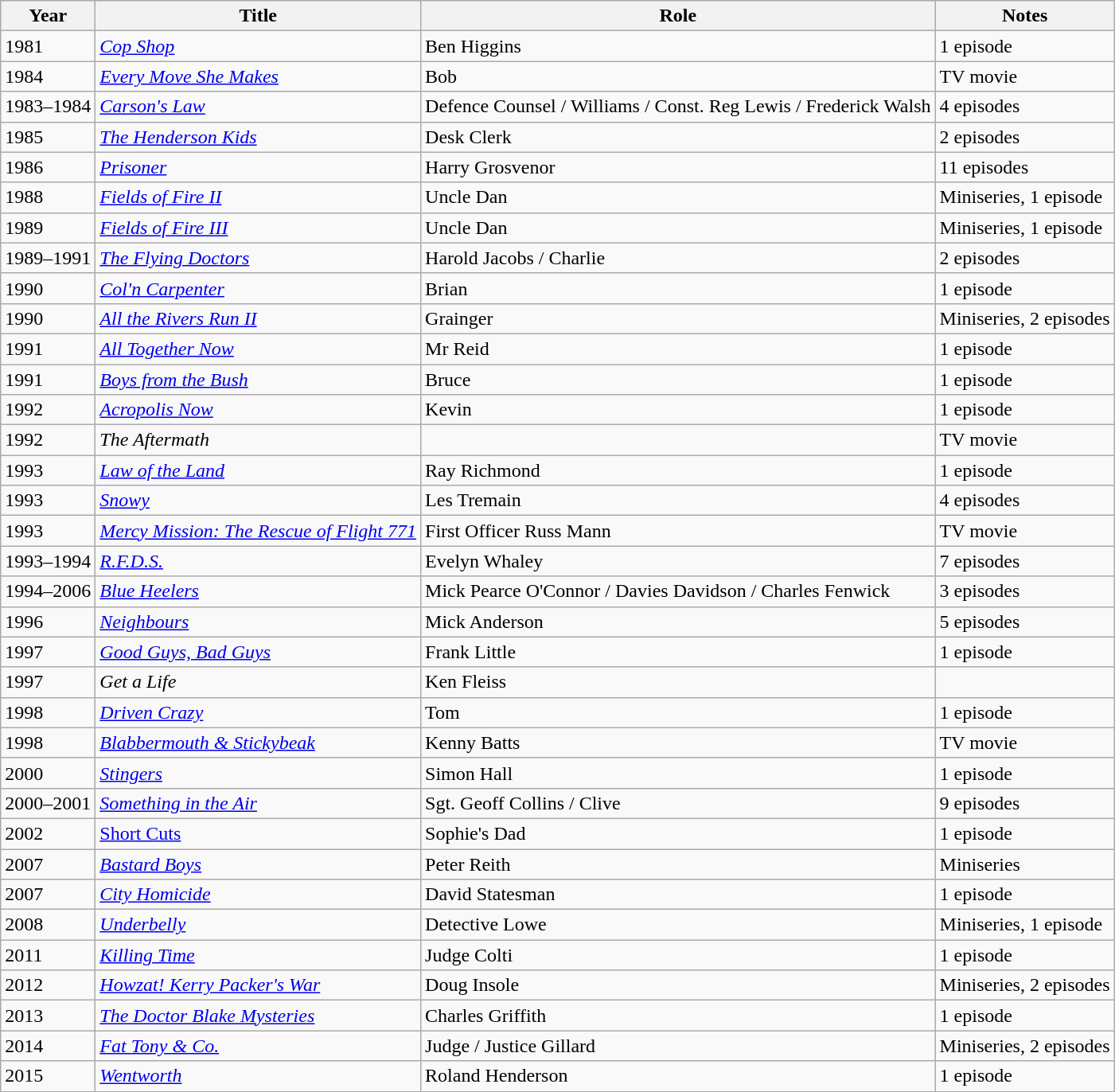<table class=wikitable>
<tr>
<th>Year</th>
<th>Title</th>
<th>Role</th>
<th>Notes</th>
</tr>
<tr>
<td>1981</td>
<td><em><a href='#'>Cop Shop</a></em></td>
<td>Ben Higgins</td>
<td>1 episode</td>
</tr>
<tr>
<td>1984</td>
<td><em><a href='#'>Every Move She Makes</a></em></td>
<td>Bob</td>
<td>TV movie</td>
</tr>
<tr>
<td>1983–1984</td>
<td><em><a href='#'>Carson's Law</a></em></td>
<td>Defence Counsel / Williams / Const. Reg Lewis / Frederick Walsh</td>
<td>4 episodes</td>
</tr>
<tr>
<td>1985</td>
<td><em><a href='#'>The Henderson Kids</a></em></td>
<td>Desk Clerk</td>
<td>2 episodes</td>
</tr>
<tr>
<td>1986</td>
<td><em><a href='#'>Prisoner</a></em></td>
<td>Harry Grosvenor</td>
<td>11 episodes</td>
</tr>
<tr>
<td>1988</td>
<td><em><a href='#'>Fields of Fire II</a></em></td>
<td>Uncle Dan</td>
<td>Miniseries, 1 episode</td>
</tr>
<tr>
<td>1989</td>
<td><em><a href='#'>Fields of Fire III</a></em></td>
<td>Uncle Dan</td>
<td>Miniseries, 1 episode</td>
</tr>
<tr>
<td>1989–1991</td>
<td><em><a href='#'>The Flying Doctors</a></em></td>
<td>Harold Jacobs / Charlie</td>
<td>2 episodes</td>
</tr>
<tr>
<td>1990</td>
<td><em><a href='#'>Col'n Carpenter</a></em></td>
<td>Brian</td>
<td>1 episode</td>
</tr>
<tr>
<td>1990</td>
<td><em><a href='#'>All the Rivers Run II</a></em></td>
<td>Grainger</td>
<td>Miniseries, 2 episodes</td>
</tr>
<tr>
<td>1991</td>
<td><em><a href='#'>All Together Now</a></em></td>
<td>Mr Reid</td>
<td>1 episode</td>
</tr>
<tr>
<td>1991</td>
<td><em><a href='#'>Boys from the Bush</a></em></td>
<td>Bruce</td>
<td>1 episode</td>
</tr>
<tr>
<td>1992</td>
<td><em><a href='#'>Acropolis Now</a></em></td>
<td>Kevin</td>
<td>1 episode</td>
</tr>
<tr>
<td>1992</td>
<td><em>The Aftermath</em></td>
<td></td>
<td>TV movie</td>
</tr>
<tr>
<td>1993</td>
<td><em><a href='#'>Law of the Land</a></em></td>
<td>Ray Richmond</td>
<td>1 episode</td>
</tr>
<tr>
<td>1993</td>
<td><em><a href='#'>Snowy</a></em></td>
<td>Les Tremain</td>
<td>4 episodes</td>
</tr>
<tr>
<td>1993</td>
<td><em><a href='#'>Mercy Mission: The Rescue of Flight 771</a></em></td>
<td>First Officer Russ Mann</td>
<td>TV movie</td>
</tr>
<tr>
<td>1993–1994</td>
<td><em><a href='#'>R.F.D.S.</a></em></td>
<td>Evelyn Whaley</td>
<td>7 episodes</td>
</tr>
<tr>
<td>1994–2006</td>
<td><em><a href='#'>Blue Heelers</a></em></td>
<td>Mick Pearce O'Connor / Davies Davidson / Charles Fenwick</td>
<td>3 episodes</td>
</tr>
<tr>
<td>1996</td>
<td><em><a href='#'>Neighbours</a></em></td>
<td>Mick Anderson</td>
<td>5 episodes</td>
</tr>
<tr>
<td>1997</td>
<td><em><a href='#'>Good Guys, Bad Guys</a></em></td>
<td>Frank Little</td>
<td>1 episode</td>
</tr>
<tr>
<td>1997</td>
<td><em>Get a Life</em></td>
<td>Ken Fleiss</td>
<td></td>
</tr>
<tr>
<td>1998</td>
<td><em><a href='#'>Driven Crazy</a></em></td>
<td>Tom</td>
<td>1 episode</td>
</tr>
<tr>
<td>1998</td>
<td><em><a href='#'>Blabbermouth & Stickybeak</a></em></td>
<td>Kenny Batts</td>
<td>TV movie</td>
</tr>
<tr>
<td>2000</td>
<td><em><a href='#'>Stingers</a></em></td>
<td>Simon Hall</td>
<td>1 episode</td>
</tr>
<tr>
<td>2000–2001</td>
<td><em><a href='#'>Something in the Air</a></em></td>
<td>Sgt. Geoff Collins / Clive</td>
<td>9 episodes</td>
</tr>
<tr>
<td>2002</td>
<td><a href='#'>Short Cuts</a></td>
<td>Sophie's Dad</td>
<td>1 episode</td>
</tr>
<tr>
<td>2007</td>
<td><em><a href='#'>Bastard Boys</a></em></td>
<td>Peter Reith</td>
<td>Miniseries</td>
</tr>
<tr>
<td>2007</td>
<td><em><a href='#'>City Homicide</a></em></td>
<td>David Statesman</td>
<td>1 episode</td>
</tr>
<tr>
<td>2008</td>
<td><em><a href='#'>Underbelly</a></em></td>
<td>Detective Lowe</td>
<td>Miniseries, 1 episode</td>
</tr>
<tr>
<td>2011</td>
<td><em><a href='#'>Killing Time</a></em></td>
<td>Judge Colti</td>
<td>1 episode</td>
</tr>
<tr>
<td>2012</td>
<td><em><a href='#'>Howzat! Kerry Packer's War</a></em></td>
<td>Doug Insole</td>
<td>Miniseries, 2 episodes</td>
</tr>
<tr>
<td>2013</td>
<td><em><a href='#'>The Doctor Blake Mysteries</a></em></td>
<td>Charles Griffith</td>
<td>1 episode</td>
</tr>
<tr>
<td>2014</td>
<td><em><a href='#'>Fat Tony & Co.</a></em></td>
<td>Judge / Justice Gillard</td>
<td>Miniseries, 2 episodes</td>
</tr>
<tr>
<td>2015</td>
<td><em><a href='#'>Wentworth</a></em></td>
<td>Roland Henderson</td>
<td>1 episode</td>
</tr>
</table>
